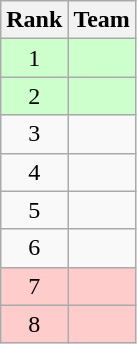<table class=wikitable style="text-align: center;">
<tr>
<th>Rank</th>
<th>Team</th>
</tr>
<tr style="background: #CCFFCC;">
<td>1</td>
<td style="text-align: left;"><strong></strong></td>
</tr>
<tr style="background: #CCFFCC;">
<td>2</td>
<td style="text-align: left;"><strong></strong></td>
</tr>
<tr>
<td>3</td>
<td style="text-align: left;"></td>
</tr>
<tr>
<td>4</td>
<td style="text-align: left;"></td>
</tr>
<tr>
<td>5</td>
<td style="text-align: left;"></td>
</tr>
<tr>
<td>6</td>
<td style="text-align: left;"></td>
</tr>
<tr style="background: #FFCCCC;">
<td>7</td>
<td style="text-align: left;"></td>
</tr>
<tr style="background: #FFCCCC;">
<td>8</td>
<td style="text-align: left;"></td>
</tr>
</table>
